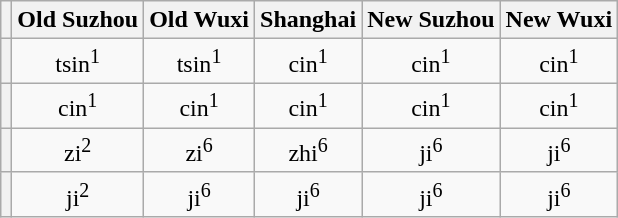<table class="wikitable" style="text-align:center;">
<tr>
<th></th>
<th>Old Suzhou</th>
<th>Old Wuxi</th>
<th>Shanghai</th>
<th>New Suzhou</th>
<th>New Wuxi</th>
</tr>
<tr>
<th></th>
<td>tsin<sup>1</sup></td>
<td>tsin<sup>1</sup></td>
<td>cin<sup>1</sup></td>
<td>cin<sup>1</sup></td>
<td>cin<sup>1</sup></td>
</tr>
<tr>
<th></th>
<td>cin<sup>1</sup></td>
<td>cin<sup>1</sup></td>
<td>cin<sup>1</sup></td>
<td>cin<sup>1</sup></td>
<td>cin<sup>1</sup></td>
</tr>
<tr>
<th></th>
<td>zi<sup>2</sup></td>
<td>zi<sup>6</sup></td>
<td>zhi<sup>6</sup></td>
<td>ji<sup>6</sup></td>
<td>ji<sup>6</sup></td>
</tr>
<tr>
<th></th>
<td>ji<sup>2</sup></td>
<td>ji<sup>6</sup></td>
<td>ji<sup>6</sup></td>
<td>ji<sup>6</sup></td>
<td>ji<sup>6</sup></td>
</tr>
</table>
